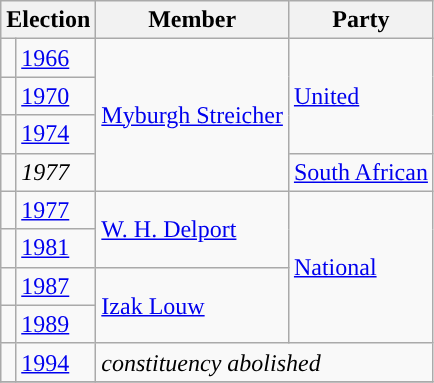<table class="wikitable">
<tr>
<th colspan="2">Election</th>
<th>Member</th>
<th>Party</th>
</tr>
<tr>
<td style="background-color: "></td>
<td><a href='#'>1966</a></td>
<td rowspan="4"><a href='#'>Myburgh Streicher</a></td>
<td rowspan="3"><a href='#'>United</a></td>
</tr>
<tr>
<td style="background-color: "></td>
<td><a href='#'>1970</a></td>
</tr>
<tr>
<td style="background-color: "></td>
<td><a href='#'>1974</a></td>
</tr>
<tr>
<td style="background-color: "></td>
<td><em>1977</em></td>
<td><a href='#'>South African</a></td>
</tr>
<tr>
<td style="background-color: "></td>
<td><a href='#'>1977</a></td>
<td rowspan="2"><a href='#'>W. H. Delport</a></td>
<td rowspan="4"><a href='#'>National</a></td>
</tr>
<tr>
<td style="background-color: "></td>
<td><a href='#'>1981</a></td>
</tr>
<tr>
<td style="background-color: "></td>
<td><a href='#'>1987</a></td>
<td rowspan="2"><a href='#'>Izak Louw</a></td>
</tr>
<tr>
<td style="background-color: "></td>
<td><a href='#'>1989</a></td>
</tr>
<tr>
<td style="background-color: "></td>
<td><a href='#'>1994</a></td>
<td colspan="2"><em>constituency abolished</em></td>
</tr>
<tr>
</tr>
</table>
